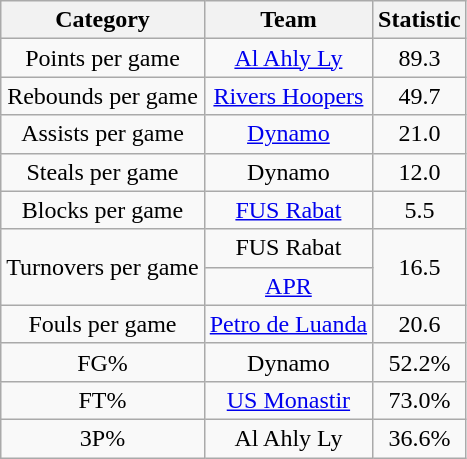<table class="wikitable" style="text-align:center">
<tr>
<th>Category</th>
<th>Team</th>
<th>Statistic</th>
</tr>
<tr>
<td>Points per game</td>
<td><a href='#'>Al Ahly Ly</a></td>
<td>89.3</td>
</tr>
<tr>
<td>Rebounds per game</td>
<td><a href='#'>Rivers Hoopers</a></td>
<td>49.7</td>
</tr>
<tr>
<td>Assists per game</td>
<td><a href='#'>Dynamo</a></td>
<td>21.0</td>
</tr>
<tr>
<td>Steals per game</td>
<td>Dynamo</td>
<td>12.0</td>
</tr>
<tr>
<td>Blocks per game</td>
<td><a href='#'>FUS Rabat</a></td>
<td>5.5</td>
</tr>
<tr>
<td rowspan="2">Turnovers per game</td>
<td>FUS Rabat</td>
<td rowspan="2">16.5</td>
</tr>
<tr>
<td><a href='#'>APR</a></td>
</tr>
<tr>
<td>Fouls per game</td>
<td><a href='#'>Petro de Luanda</a></td>
<td>20.6</td>
</tr>
<tr>
<td>FG%</td>
<td>Dynamo</td>
<td>52.2%</td>
</tr>
<tr>
<td>FT%</td>
<td><a href='#'>US Monastir</a></td>
<td>73.0%</td>
</tr>
<tr>
<td>3P%</td>
<td>Al Ahly Ly</td>
<td>36.6%</td>
</tr>
</table>
